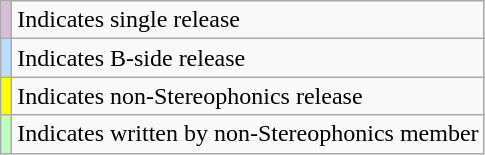<table class="wikitable">
<tr>
<td bgcolor="#D8BFD8"></td>
<td>Indicates single release</td>
</tr>
<tr>
<td bgcolor="#BBDDFF"></td>
<td>Indicates B-side release</td>
</tr>
<tr>
<td bgcolor="#FF0"></td>
<td>Indicates non-Stereophonics release</td>
</tr>
<tr>
<td bgcolor="#BFFFC0"></td>
<td>Indicates written by non-Stereophonics member</td>
</tr>
</table>
